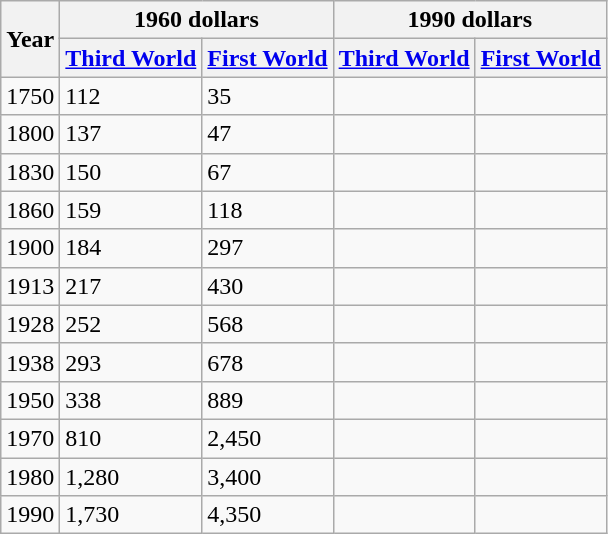<table class="wikitable">
<tr>
<th rowspan="2">Year</th>
<th colspan="2">1960 dollars</th>
<th colspan="2">1990 dollars</th>
</tr>
<tr>
<th><a href='#'>Third World</a></th>
<th><a href='#'>First World</a></th>
<th><a href='#'>Third World</a></th>
<th><a href='#'>First World</a></th>
</tr>
<tr>
<td>1750</td>
<td>112</td>
<td>35</td>
<td></td>
<td></td>
</tr>
<tr>
<td>1800</td>
<td>137</td>
<td>47</td>
<td></td>
<td></td>
</tr>
<tr>
<td>1830</td>
<td>150</td>
<td>67</td>
<td></td>
<td></td>
</tr>
<tr>
<td>1860</td>
<td>159</td>
<td>118</td>
<td></td>
<td></td>
</tr>
<tr>
<td>1900</td>
<td>184</td>
<td>297</td>
<td></td>
<td></td>
</tr>
<tr>
<td>1913</td>
<td>217</td>
<td>430</td>
<td></td>
<td></td>
</tr>
<tr>
<td>1928</td>
<td>252</td>
<td>568</td>
<td></td>
<td></td>
</tr>
<tr>
<td>1938</td>
<td>293</td>
<td>678</td>
<td></td>
<td></td>
</tr>
<tr>
<td>1950</td>
<td>338</td>
<td>889</td>
<td></td>
<td></td>
</tr>
<tr>
<td>1970</td>
<td>810</td>
<td>2,450</td>
<td></td>
<td></td>
</tr>
<tr>
<td>1980</td>
<td>1,280</td>
<td>3,400</td>
<td></td>
<td></td>
</tr>
<tr>
<td>1990</td>
<td>1,730</td>
<td>4,350</td>
<td></td>
<td></td>
</tr>
</table>
